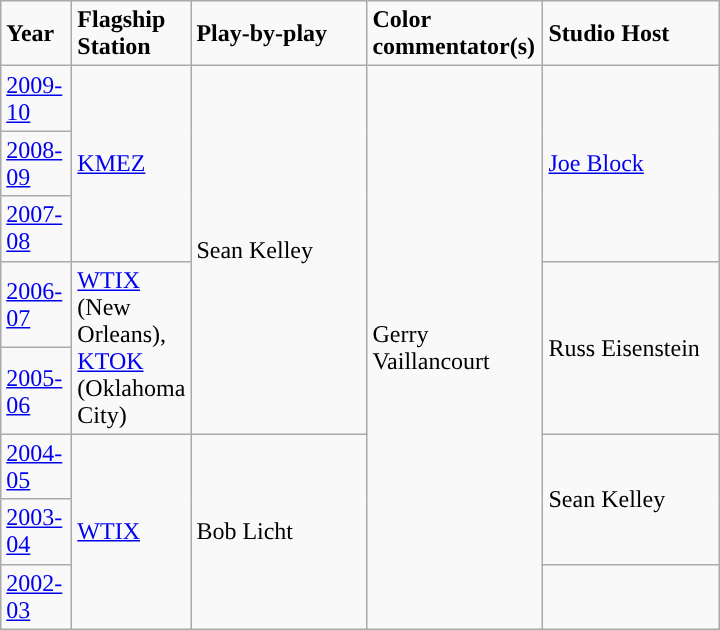<table class="wikitable">
<tr>
<td width="40"><strong>Year</strong></td>
<td width="40"><strong>Flagship Station</strong></td>
<td width="110"><strong>Play-by-play</strong></td>
<td width="110"><strong>Color commentator(s)</strong></td>
<td width="110"><strong>Studio Host</strong></td>
</tr>
<tr>
<td><a href='#'>2009-10</a></td>
<td rowspan=3><a href='#'>KMEZ</a></td>
<td rowspan=5>Sean Kelley</td>
<td rowspan=8>Gerry Vaillancourt</td>
<td rowspan=3><a href='#'>Joe Block</a></td>
</tr>
<tr>
<td><a href='#'>2008-09</a></td>
</tr>
<tr>
<td><a href='#'>2007-08</a></td>
</tr>
<tr>
<td><a href='#'>2006-07</a></td>
<td rowspan=2><a href='#'>WTIX</a> (New Orleans), <a href='#'>KTOK</a> (Oklahoma City)</td>
<td rowspan=2>Russ Eisenstein</td>
</tr>
<tr>
<td><a href='#'>2005-06</a></td>
</tr>
<tr>
<td><a href='#'>2004-05</a></td>
<td rowspan=3><a href='#'>WTIX</a></td>
<td rowspan=3>Bob Licht</td>
<td rowspan=2>Sean Kelley</td>
</tr>
<tr>
<td><a href='#'>2003-04</a></td>
</tr>
<tr>
<td><a href='#'>2002-03</a></td>
<td></td>
</tr>
</table>
